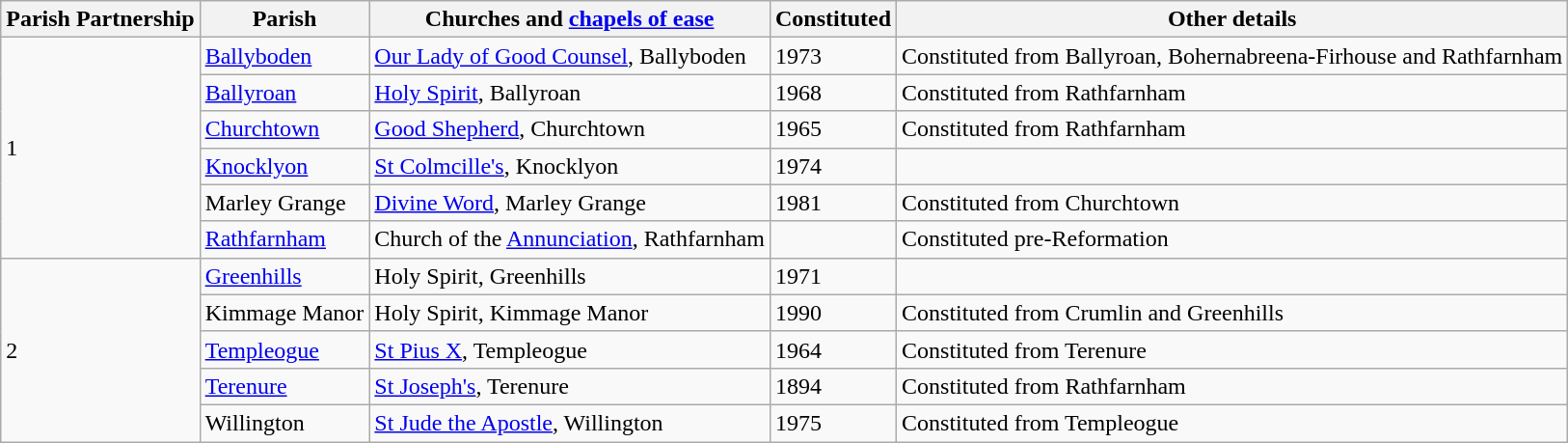<table class="wikitable">
<tr>
<th>Parish Partnership</th>
<th>Parish</th>
<th>Churches and <a href='#'>chapels of ease</a></th>
<th>Constituted</th>
<th>Other details</th>
</tr>
<tr>
<td rowspan="6">1</td>
<td><a href='#'>Ballyboden</a></td>
<td><a href='#'>Our Lady of Good Counsel</a>, Ballyboden</td>
<td>1973</td>
<td>Constituted from Ballyroan, Bohernabreena-Firhouse and Rathfarnham<br></td>
</tr>
<tr>
<td><a href='#'>Ballyroan</a></td>
<td><a href='#'>Holy Spirit</a>, Ballyroan</td>
<td>1968</td>
<td>Constituted from Rathfarnham<br></td>
</tr>
<tr>
<td><a href='#'>Churchtown</a></td>
<td><a href='#'>Good Shepherd</a>, Churchtown</td>
<td>1965</td>
<td>Constituted from Rathfarnham<br></td>
</tr>
<tr>
<td><a href='#'>Knocklyon</a></td>
<td><a href='#'>St Colmcille's</a>, Knocklyon</td>
<td>1974</td>
<td></td>
</tr>
<tr>
<td>Marley Grange</td>
<td><a href='#'>Divine Word</a>, Marley Grange</td>
<td>1981</td>
<td>Constituted from Churchtown<br></td>
</tr>
<tr>
<td><a href='#'>Rathfarnham</a></td>
<td>Church of the <a href='#'>Annunciation</a>, Rathfarnham</td>
<td></td>
<td>Constituted pre-Reformation<br></td>
</tr>
<tr>
<td rowspan="5">2</td>
<td><a href='#'>Greenhills</a></td>
<td>Holy Spirit, Greenhills</td>
<td>1971</td>
<td></td>
</tr>
<tr>
<td>Kimmage Manor</td>
<td>Holy Spirit, Kimmage Manor</td>
<td>1990</td>
<td>Constituted from Crumlin and Greenhills<br></td>
</tr>
<tr>
<td><a href='#'>Templeogue</a></td>
<td><a href='#'>St Pius X</a>, Templeogue</td>
<td>1964</td>
<td>Constituted from Terenure<br></td>
</tr>
<tr>
<td><a href='#'>Terenure</a></td>
<td><a href='#'>St Joseph's</a>, Terenure</td>
<td>1894</td>
<td>Constituted from Rathfarnham<br></td>
</tr>
<tr>
<td>Willington</td>
<td><a href='#'>St Jude the Apostle</a>, Willington</td>
<td>1975</td>
<td>Constituted from Templeogue<br></td>
</tr>
</table>
